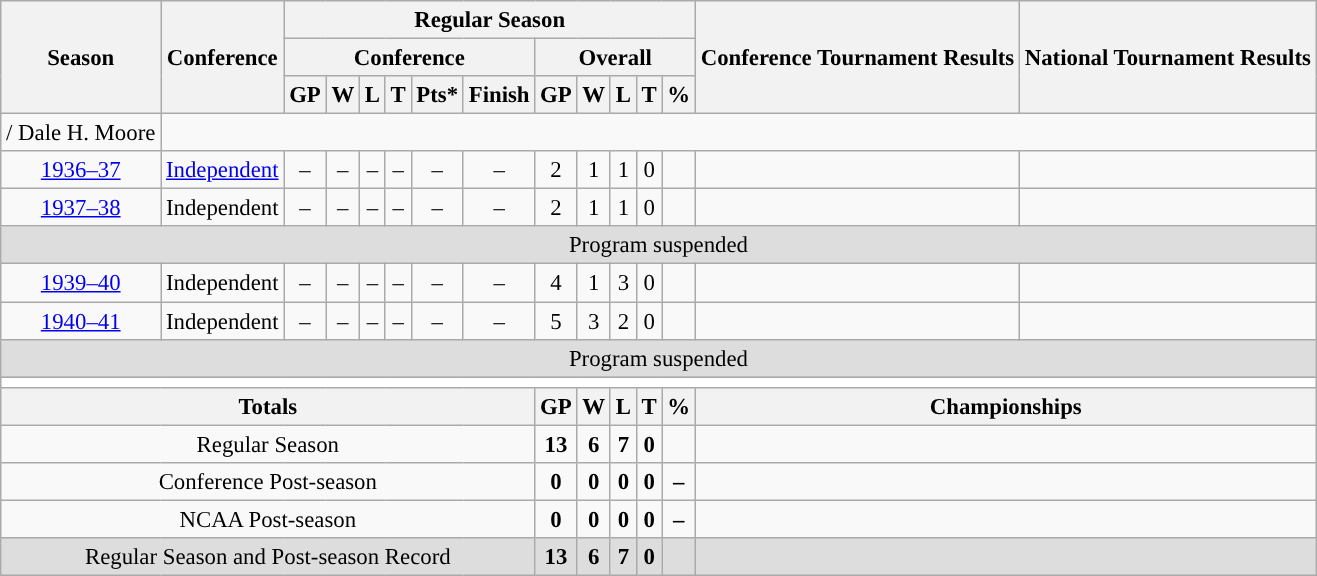<table class="wikitable" style="text-align: center; font-size: 95%">
<tr>
<th rowspan="3">Season</th>
<th rowspan="3">Conference</th>
<th colspan="11">Regular Season</th>
<th rowspan="3">Conference Tournament Results</th>
<th rowspan="3">National Tournament Results</th>
</tr>
<tr>
<th colspan="6">Conference</th>
<th colspan="5">Overall</th>
</tr>
<tr>
<th>GP</th>
<th>W</th>
<th>L</th>
<th>T</th>
<th>Pts*</th>
<th>Finish</th>
<th>GP</th>
<th>W</th>
<th>L</th>
<th>T</th>
<th>%</th>
</tr>
<tr>
<td><a href='#'></a>  / Dale H. Moore </td>
</tr>
<tr>
<td><a href='#'>1936–37</a></td>
<td><a href='#'>Independent</a></td>
<td>–</td>
<td>–</td>
<td>–</td>
<td>–</td>
<td>–</td>
<td>–</td>
<td>2</td>
<td>1</td>
<td>1</td>
<td>0</td>
<td></td>
<td align="left"></td>
<td align="left"></td>
</tr>
<tr>
<td><a href='#'>1937–38</a></td>
<td>Independent</td>
<td>–</td>
<td>–</td>
<td>–</td>
<td>–</td>
<td>–</td>
<td>–</td>
<td>2</td>
<td>1</td>
<td>1</td>
<td>0</td>
<td></td>
<td align="left"></td>
<td align="left"></td>
</tr>
<tr>
<td style="background:#dddddd;" colspan="15">Program suspended</td>
</tr>
<tr>
<td><a href='#'>1939–40</a></td>
<td>Independent</td>
<td>–</td>
<td>–</td>
<td>–</td>
<td>–</td>
<td>–</td>
<td>–</td>
<td>4</td>
<td>1</td>
<td>3</td>
<td>0</td>
<td></td>
<td align="left"></td>
<td align="left"></td>
</tr>
<tr>
<td><a href='#'>1940–41</a></td>
<td>Independent</td>
<td>–</td>
<td>–</td>
<td>–</td>
<td>–</td>
<td>–</td>
<td>–</td>
<td>5</td>
<td>3</td>
<td>2</td>
<td>0</td>
<td></td>
<td align="left"></td>
<td align="left"></td>
</tr>
<tr>
<td style="background:#dddddd;" colspan="15">Program suspended</td>
</tr>
<tr>
</tr>
<tr ->
</tr>
<tr>
<td colspan="16" style="background:#fff;"></td>
</tr>
<tr>
<th colspan="8">Totals</th>
<th>GP</th>
<th>W</th>
<th>L</th>
<th>T</th>
<th>%</th>
<th colspan="2">Championships</th>
</tr>
<tr>
<td colspan="8">Regular Season</td>
<td><strong>13</strong></td>
<td><strong>6</strong></td>
<td><strong>7</strong></td>
<td><strong>0</strong></td>
<td><strong></strong></td>
<td colspan="2" align="left"></td>
</tr>
<tr>
<td colspan="8">Conference Post-season</td>
<td><strong>0</strong></td>
<td><strong>0</strong></td>
<td><strong>0</strong></td>
<td><strong>0</strong></td>
<td><strong>–</strong></td>
<td colspan="2" align="left"></td>
</tr>
<tr>
<td colspan="8">NCAA Post-season</td>
<td><strong>0</strong></td>
<td><strong>0</strong></td>
<td><strong>0</strong></td>
<td><strong>0</strong></td>
<td><strong>–</strong></td>
<td colspan="2" align="left"></td>
</tr>
<tr bgcolor=dddddd>
<td colspan="8">Regular Season and Post-season Record</td>
<td><strong>13</strong></td>
<td><strong>6</strong></td>
<td><strong>7</strong></td>
<td><strong>0</strong></td>
<td><strong></strong></td>
<td colspan="2" align="left"></td>
</tr>
</table>
